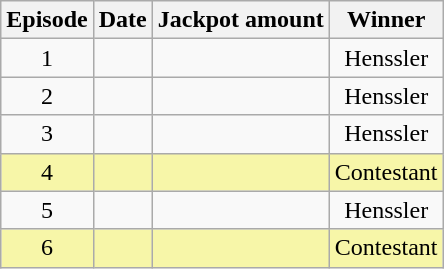<table class="wikitable sortable" style="text-align:center">
<tr class="hintergrundfarbe5">
<th>Episode</th>
<th>Date</th>
<th>Jackpot amount</th>
<th>Winner</th>
</tr>
<tr>
<td>1</td>
<td></td>
<td></td>
<td>Henssler</td>
</tr>
<tr>
<td>2</td>
<td></td>
<td></td>
<td>Henssler</td>
</tr>
<tr>
<td>3</td>
<td></td>
<td></td>
<td>Henssler</td>
</tr>
<tr style="background:#f7f6a8;">
<td>4</td>
<td></td>
<td></td>
<td>Contestant</td>
</tr>
<tr>
<td>5</td>
<td></td>
<td></td>
<td>Henssler</td>
</tr>
<tr style="background:#f7f6a8;">
<td>6</td>
<td></td>
<td></td>
<td>Contestant</td>
</tr>
</table>
